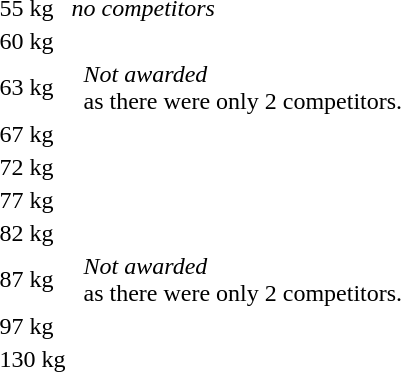<table>
<tr>
<td>55 kg</td>
<td colspan=3><em>no competitors</em></td>
</tr>
<tr>
<td>60 kg<br></td>
<td></td>
<td></td>
<td></td>
</tr>
<tr>
<td>63 kg<br></td>
<td></td>
<td></td>
<td><em>Not awarded</em><br><span>as there were only 2 competitors.</span></td>
</tr>
<tr>
<td>67 kg<br></td>
<td></td>
<td></td>
<td></td>
</tr>
<tr>
<td>72 kg<br></td>
<td></td>
<td></td>
<td></td>
</tr>
<tr>
<td>77 kg<br></td>
<td></td>
<td></td>
<td></td>
</tr>
<tr>
<td>82 kg<br></td>
<td></td>
<td></td>
<td></td>
</tr>
<tr>
<td>87 kg<br></td>
<td></td>
<td></td>
<td><em>Not awarded</em><br><span>as there were only 2 competitors.</span></td>
</tr>
<tr>
<td>97 kg<br></td>
<td></td>
<td></td>
<td></td>
</tr>
<tr>
<td>130 kg<br></td>
<td></td>
<td></td>
<td></td>
</tr>
</table>
